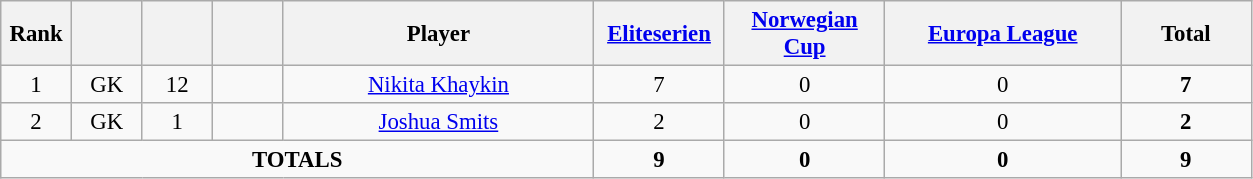<table class="wikitable" style="font-size: 95%; text-align: center;">
<tr>
<th width=40>Rank</th>
<th width=40></th>
<th width=40></th>
<th width=40></th>
<th width=200>Player</th>
<th width=80><a href='#'>Eliteserien</a></th>
<th width=100><a href='#'>Norwegian Cup</a></th>
<th width=150><a href='#'>Europa League</a></th>
<th width=80><strong>Total</strong></th>
</tr>
<tr>
<td>1</td>
<td>GK</td>
<td>12</td>
<td></td>
<td><a href='#'>Nikita Khaykin</a></td>
<td>7</td>
<td>0</td>
<td>0</td>
<td><strong>7</strong></td>
</tr>
<tr>
<td>2</td>
<td>GK</td>
<td>1</td>
<td></td>
<td><a href='#'>Joshua Smits</a></td>
<td>2</td>
<td>0</td>
<td>0</td>
<td><strong>2</strong></td>
</tr>
<tr>
<td colspan="5"><strong>TOTALS</strong></td>
<td><strong>9</strong></td>
<td><strong>0</strong></td>
<td><strong>0</strong></td>
<td><strong>9</strong></td>
</tr>
</table>
